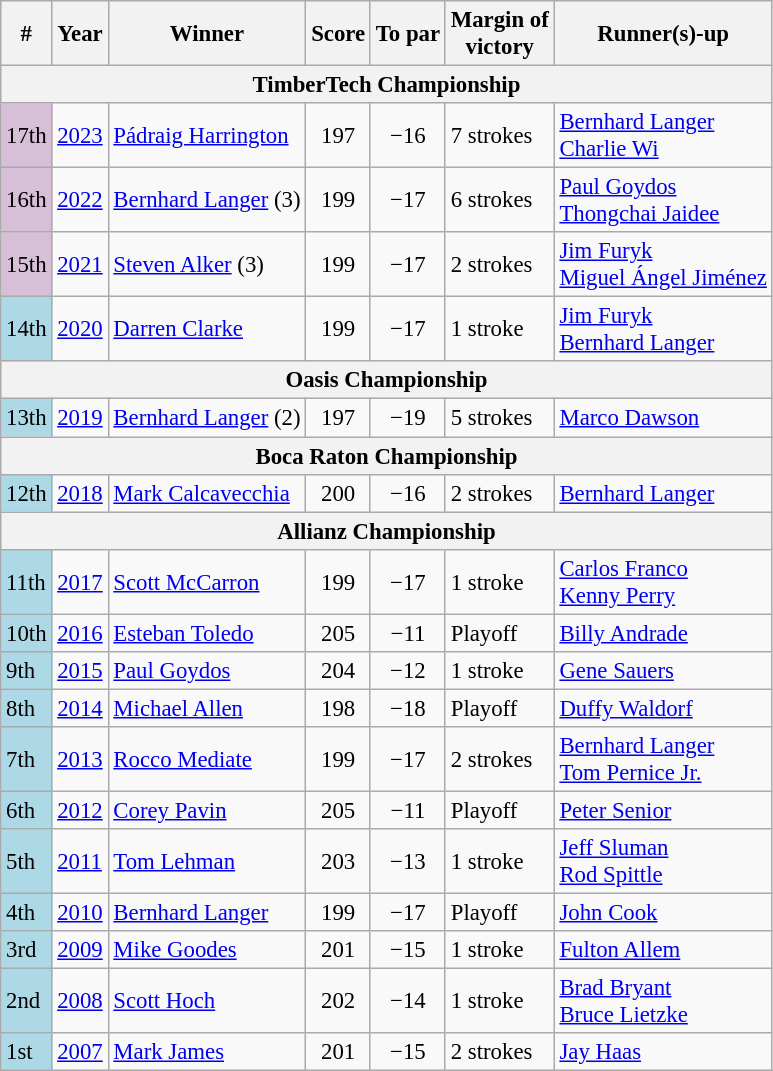<table class="wikitable" style="font-size:95%">
<tr>
<th>#</th>
<th>Year</th>
<th>Winner</th>
<th>Score</th>
<th>To par</th>
<th>Margin of<br>victory</th>
<th>Runner(s)-up</th>
</tr>
<tr>
<th colspan=7>TimberTech Championship</th>
</tr>
<tr>
<td style="background:thistle">17th</td>
<td><a href='#'>2023</a></td>
<td> <a href='#'>Pádraig Harrington</a></td>
<td align=center>197</td>
<td align=center>−16</td>
<td>7 strokes</td>
<td> <a href='#'>Bernhard Langer</a><br> <a href='#'>Charlie Wi</a></td>
</tr>
<tr>
<td style="background:thistle">16th</td>
<td><a href='#'>2022</a></td>
<td> <a href='#'>Bernhard Langer</a> (3)</td>
<td align=center>199</td>
<td align=center>−17</td>
<td>6 strokes</td>
<td> <a href='#'>Paul Goydos</a><br> <a href='#'>Thongchai Jaidee</a></td>
</tr>
<tr>
<td style="background:thistle">15th</td>
<td><a href='#'>2021</a></td>
<td> <a href='#'>Steven Alker</a> (3)</td>
<td align=center>199</td>
<td align=center>−17</td>
<td>2 strokes</td>
<td> <a href='#'>Jim Furyk</a><br> <a href='#'>Miguel Ángel Jiménez</a></td>
</tr>
<tr>
<td style="background:lightblue">14th</td>
<td><a href='#'>2020</a></td>
<td> <a href='#'>Darren Clarke</a></td>
<td align=center>199</td>
<td align=center>−17</td>
<td>1 stroke</td>
<td> <a href='#'>Jim Furyk</a><br> <a href='#'>Bernhard Langer</a></td>
</tr>
<tr>
<th colspan=7>Oasis Championship</th>
</tr>
<tr>
<td style="background:lightblue">13th</td>
<td><a href='#'>2019</a></td>
<td> <a href='#'>Bernhard Langer</a> (2)</td>
<td align=center>197</td>
<td align=center>−19</td>
<td>5 strokes</td>
<td> <a href='#'>Marco Dawson</a></td>
</tr>
<tr>
<th colspan=7>Boca Raton Championship</th>
</tr>
<tr>
<td style="background:lightblue">12th</td>
<td><a href='#'>2018</a></td>
<td> <a href='#'>Mark Calcavecchia</a></td>
<td align=center>200</td>
<td align=center>−16</td>
<td>2 strokes</td>
<td> <a href='#'>Bernhard Langer</a></td>
</tr>
<tr>
<th colspan=7>Allianz Championship</th>
</tr>
<tr>
<td style="background:lightblue">11th</td>
<td><a href='#'>2017</a></td>
<td> <a href='#'>Scott McCarron</a></td>
<td align=center>199</td>
<td align=center>−17</td>
<td>1 stroke</td>
<td> <a href='#'>Carlos Franco</a><br> <a href='#'>Kenny Perry</a></td>
</tr>
<tr>
<td style="background:lightblue">10th</td>
<td><a href='#'>2016</a></td>
<td> <a href='#'>Esteban Toledo</a></td>
<td align=center>205</td>
<td align=center>−11</td>
<td>Playoff</td>
<td> <a href='#'>Billy Andrade</a></td>
</tr>
<tr>
<td style="background:lightblue">9th</td>
<td><a href='#'>2015</a></td>
<td> <a href='#'>Paul Goydos</a></td>
<td align=center>204</td>
<td align=center>−12</td>
<td>1 stroke</td>
<td> <a href='#'>Gene Sauers</a></td>
</tr>
<tr>
<td style="background:lightblue">8th</td>
<td><a href='#'>2014</a></td>
<td> <a href='#'>Michael Allen</a></td>
<td align=center>198</td>
<td align=center>−18</td>
<td>Playoff</td>
<td> <a href='#'>Duffy Waldorf</a></td>
</tr>
<tr>
<td style="background:lightblue">7th</td>
<td><a href='#'>2013</a></td>
<td> <a href='#'>Rocco Mediate</a></td>
<td align=center>199</td>
<td align=center>−17</td>
<td>2 strokes</td>
<td> <a href='#'>Bernhard Langer</a><br> <a href='#'>Tom Pernice Jr.</a></td>
</tr>
<tr>
<td style="background:lightblue">6th</td>
<td><a href='#'>2012</a></td>
<td> <a href='#'>Corey Pavin</a></td>
<td align=center>205</td>
<td align=center>−11</td>
<td>Playoff</td>
<td> <a href='#'>Peter Senior</a></td>
</tr>
<tr>
<td style="background:lightblue">5th</td>
<td><a href='#'>2011</a></td>
<td> <a href='#'>Tom Lehman</a></td>
<td align=center>203</td>
<td align=center>−13</td>
<td>1 stroke</td>
<td> <a href='#'>Jeff Sluman</a><br> <a href='#'>Rod Spittle</a></td>
</tr>
<tr>
<td style="background:lightblue">4th</td>
<td><a href='#'>2010</a></td>
<td> <a href='#'>Bernhard Langer</a></td>
<td align=center>199</td>
<td align=center>−17</td>
<td>Playoff</td>
<td> <a href='#'>John Cook</a></td>
</tr>
<tr>
<td style="background:lightblue">3rd</td>
<td><a href='#'>2009</a></td>
<td> <a href='#'>Mike Goodes</a></td>
<td align=center>201</td>
<td align=center>−15</td>
<td>1 stroke</td>
<td> <a href='#'>Fulton Allem</a></td>
</tr>
<tr>
<td style="background:lightblue">2nd</td>
<td><a href='#'>2008</a></td>
<td> <a href='#'>Scott Hoch</a></td>
<td align=center>202</td>
<td align=center>−14</td>
<td>1 stroke</td>
<td> <a href='#'>Brad Bryant</a><br> <a href='#'>Bruce Lietzke</a></td>
</tr>
<tr>
<td style="background:lightblue">1st</td>
<td><a href='#'>2007</a></td>
<td> <a href='#'>Mark James</a></td>
<td align=center>201</td>
<td align=center>−15</td>
<td>2 strokes</td>
<td> <a href='#'>Jay Haas</a></td>
</tr>
</table>
